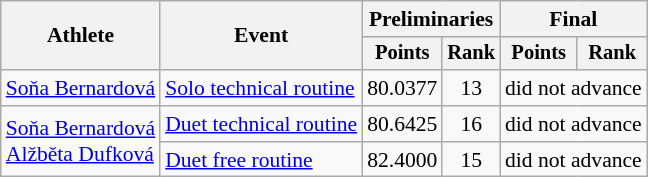<table class=wikitable style="font-size:90%">
<tr>
<th rowspan="2">Athlete</th>
<th rowspan="2">Event</th>
<th colspan="2">Preliminaries</th>
<th colspan="2">Final</th>
</tr>
<tr style="font-size:95%">
<th>Points</th>
<th>Rank</th>
<th>Points</th>
<th>Rank</th>
</tr>
<tr align=center>
<td align=left><a href='#'>Soňa Bernardová</a></td>
<td align=left><a href='#'>Solo technical routine</a></td>
<td>80.0377</td>
<td>13</td>
<td colspan=2>did not advance</td>
</tr>
<tr align=center>
<td align=left rowspan=2><a href='#'>Soňa Bernardová</a><br><a href='#'>Alžběta Dufková</a></td>
<td align=left><a href='#'>Duet technical routine</a></td>
<td>80.6425</td>
<td>16</td>
<td colspan=2>did not advance</td>
</tr>
<tr align=center>
<td align=left><a href='#'>Duet free routine</a></td>
<td>82.4000</td>
<td>15</td>
<td colspan=2>did not advance</td>
</tr>
</table>
